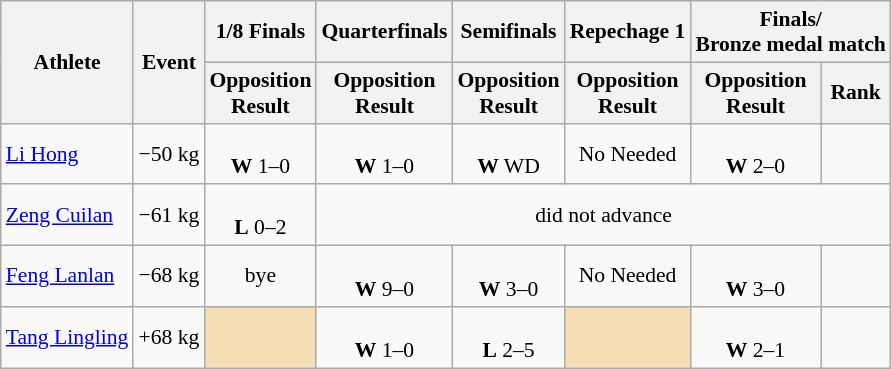<table class=wikitable style="font-size:90%">
<tr>
<th rowspan=2>Athlete</th>
<th rowspan=2>Event</th>
<th>1/8 Finals</th>
<th>Quarterfinals</th>
<th>Semifinals</th>
<th>Repechage 1</th>
<th colspan=2>Finals/<br>Bronze medal match</th>
</tr>
<tr>
<th>Opposition<br>Result</th>
<th>Opposition<br>Result</th>
<th>Opposition<br>Result</th>
<th>Opposition<br>Result</th>
<th>Opposition<br>Result</th>
<th>Rank</th>
</tr>
<tr>
<td><a href='#'>Li Hong</a></td>
<td>−50 kg</td>
<td align=center><br><strong>W</strong> 1–0</td>
<td align=center><br><strong>W</strong> 1–0</td>
<td align=center><br><strong>W</strong> WD</td>
<td align=center>No Needed</td>
<td align=center><br><strong>W</strong> 2–0</td>
<td align=center></td>
</tr>
<tr>
<td><a href='#'>Zeng Cuilan</a></td>
<td>−61 kg</td>
<td align=center><br><strong>L</strong> 0–2</td>
<td style="text-align:center;" colspan="5">did not advance</td>
</tr>
<tr>
<td><a href='#'>Feng Lanlan</a></td>
<td>−68 kg</td>
<td align=center>bye</td>
<td align=center><br><strong>W</strong> 9–0</td>
<td align=center><br><strong>W</strong> 3–0</td>
<td align=center>No Needed</td>
<td align=center><br><strong>W</strong> 3–0</td>
<td align=center></td>
</tr>
<tr>
<td><a href='#'>Tang Lingling</a></td>
<td>+68 kg</td>
<td style="background:wheat;"></td>
<td align=center><br><strong>W</strong> 1–0</td>
<td align=center><br><strong>L</strong> 2–5</td>
<td style="background:wheat;"></td>
<td align=center><br><strong>W</strong> 2–1</td>
<td align=center></td>
</tr>
</table>
